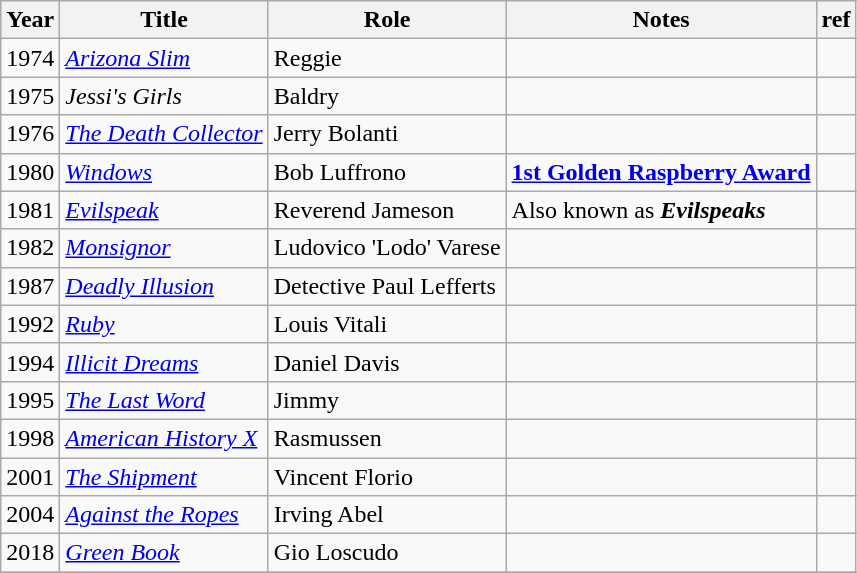<table class="wikitable sortable">
<tr>
<th>Year</th>
<th>Title</th>
<th>Role</th>
<th>Notes</th>
<th>ref</th>
</tr>
<tr>
<td>1974</td>
<td><em><a href='#'>Arizona Slim</a></em></td>
<td>Reggie</td>
<td></td>
<td></td>
</tr>
<tr>
<td>1975</td>
<td><em>Jessi's Girls</em></td>
<td>Baldry</td>
<td></td>
<td></td>
</tr>
<tr>
<td>1976</td>
<td><em><a href='#'>The Death Collector</a></em></td>
<td>Jerry Bolanti</td>
<td></td>
<td></td>
</tr>
<tr>
<td>1980</td>
<td><em><a href='#'>Windows</a></em></td>
<td>Bob Luffrono</td>
<td><strong><a href='#'>1st Golden Raspberry Award</a></strong></td>
<td></td>
</tr>
<tr>
<td>1981</td>
<td><em><a href='#'>Evilspeak</a></em></td>
<td>Reverend Jameson</td>
<td>Also known as <strong><em>Evilspeaks</em></strong></td>
<td></td>
</tr>
<tr>
<td>1982</td>
<td><em><a href='#'>Monsignor</a></em></td>
<td>Ludovico 'Lodo' Varese</td>
<td></td>
<td></td>
</tr>
<tr>
<td>1987</td>
<td><em><a href='#'>Deadly Illusion</a></em></td>
<td>Detective Paul Lefferts</td>
<td></td>
<td></td>
</tr>
<tr>
<td>1992</td>
<td><em><a href='#'>Ruby</a></em></td>
<td>Louis Vitali</td>
<td></td>
<td></td>
</tr>
<tr>
<td>1994</td>
<td><em><a href='#'>Illicit Dreams</a></em></td>
<td>Daniel Davis</td>
<td></td>
<td></td>
</tr>
<tr>
<td>1995</td>
<td><em><a href='#'>The Last Word</a></em></td>
<td>Jimmy</td>
<td></td>
<td></td>
</tr>
<tr>
<td>1998</td>
<td><em><a href='#'>American History X</a></em></td>
<td>Rasmussen</td>
<td></td>
<td></td>
</tr>
<tr>
<td>2001</td>
<td><em><a href='#'>The Shipment</a></em></td>
<td>Vincent Florio</td>
<td></td>
<td></td>
</tr>
<tr>
<td>2004</td>
<td><em><a href='#'>Against the Ropes</a></em></td>
<td>Irving Abel</td>
<td></td>
<td></td>
</tr>
<tr>
<td>2018</td>
<td><em><a href='#'>Green Book</a></em></td>
<td>Gio Loscudo</td>
<td></td>
<td></td>
</tr>
<tr>
</tr>
</table>
